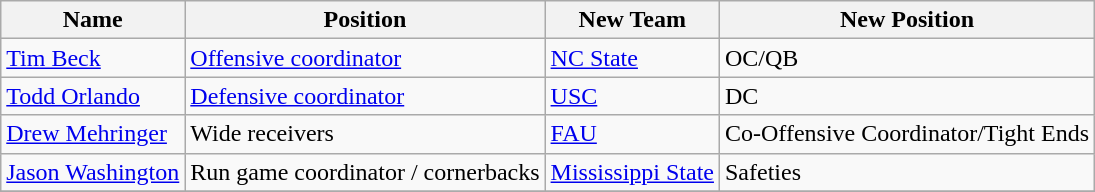<table class="wikitable">
<tr>
<th>Name</th>
<th>Position</th>
<th>New Team</th>
<th>New Position</th>
</tr>
<tr>
<td><a href='#'>Tim Beck</a></td>
<td><a href='#'>Offensive coordinator</a></td>
<td><a href='#'>NC State</a></td>
<td>OC/QB</td>
</tr>
<tr>
<td><a href='#'>Todd Orlando</a></td>
<td><a href='#'>Defensive coordinator</a></td>
<td><a href='#'>USC</a></td>
<td>DC</td>
</tr>
<tr>
<td><a href='#'>Drew Mehringer</a></td>
<td>Wide receivers</td>
<td><a href='#'>FAU</a></td>
<td>Co-Offensive Coordinator/Tight Ends</td>
</tr>
<tr>
<td><a href='#'>Jason Washington</a></td>
<td>Run game coordinator / cornerbacks</td>
<td><a href='#'>Mississippi State</a></td>
<td>Safeties</td>
</tr>
<tr>
</tr>
</table>
